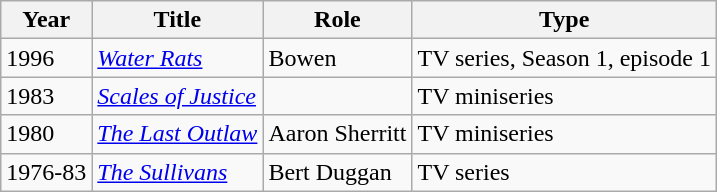<table class="wikitable">
<tr>
<th>Year</th>
<th>Title</th>
<th>Role</th>
<th>Type</th>
</tr>
<tr>
<td>1996</td>
<td><em><a href='#'>Water Rats</a></em></td>
<td>Bowen</td>
<td>TV series, Season 1, episode 1</td>
</tr>
<tr>
<td>1983</td>
<td><em><a href='#'>Scales of Justice</a></em></td>
<td></td>
<td>TV miniseries</td>
</tr>
<tr>
<td>1980</td>
<td><em><a href='#'>The Last Outlaw</a></em></td>
<td>Aaron Sherritt</td>
<td>TV miniseries</td>
</tr>
<tr>
<td>1976-83</td>
<td><em><a href='#'>The Sullivans</a></em></td>
<td>Bert Duggan</td>
<td>TV series</td>
</tr>
</table>
